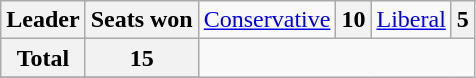<table class="wikitable">
<tr>
<th colspan=2>Leader</th>
<th>Seats won<br></th>
<td><a href='#'>Conservative</a></td>
<th align=right>10<br></th>
<td><a href='#'>Liberal</a></td>
<th align=right>5</th>
</tr>
<tr>
<th colspan="2">Total</th>
<th align=right>15</th>
</tr>
<tr>
</tr>
</table>
